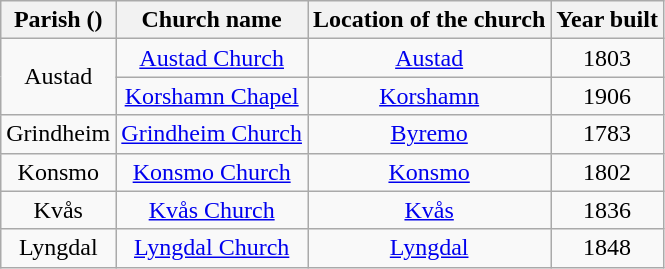<table class="wikitable" style="text-align:center">
<tr>
<th>Parish ()</th>
<th>Church name</th>
<th>Location of the church</th>
<th>Year built</th>
</tr>
<tr>
<td rowspan="2">Austad</td>
<td><a href='#'>Austad Church</a></td>
<td><a href='#'>Austad</a></td>
<td>1803</td>
</tr>
<tr>
<td><a href='#'>Korshamn Chapel</a></td>
<td><a href='#'>Korshamn</a></td>
<td>1906</td>
</tr>
<tr>
<td rowspan="1">Grindheim</td>
<td><a href='#'>Grindheim Church</a></td>
<td><a href='#'>Byremo</a></td>
<td>1783</td>
</tr>
<tr>
<td rowspan="1">Konsmo</td>
<td><a href='#'>Konsmo Church</a></td>
<td><a href='#'>Konsmo</a></td>
<td>1802</td>
</tr>
<tr>
<td rowspan="1">Kvås</td>
<td><a href='#'>Kvås Church</a></td>
<td><a href='#'>Kvås</a></td>
<td>1836</td>
</tr>
<tr>
<td rowspan="1">Lyngdal</td>
<td><a href='#'>Lyngdal Church</a></td>
<td><a href='#'>Lyngdal</a></td>
<td>1848</td>
</tr>
</table>
